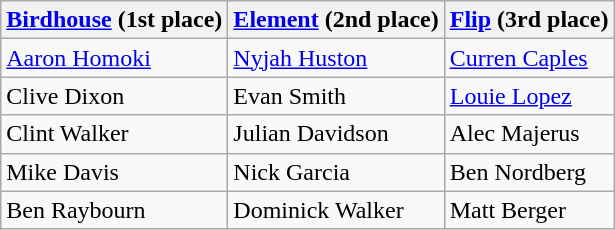<table class="wikitable">
<tr>
<th><a href='#'>Birdhouse</a> (1st place)</th>
<th><a href='#'>Element</a> (2nd place)</th>
<th><a href='#'>Flip</a> (3rd place)</th>
</tr>
<tr>
<td><a href='#'>Aaron Homoki</a></td>
<td><a href='#'>Nyjah Huston</a></td>
<td><a href='#'>Curren Caples</a></td>
</tr>
<tr>
<td>Clive Dixon</td>
<td>Evan Smith</td>
<td><a href='#'>Louie Lopez</a></td>
</tr>
<tr>
<td>Clint Walker</td>
<td>Julian Davidson</td>
<td>Alec Majerus</td>
</tr>
<tr>
<td>Mike Davis</td>
<td>Nick Garcia</td>
<td>Ben Nordberg</td>
</tr>
<tr>
<td>Ben Raybourn</td>
<td>Dominick Walker</td>
<td>Matt Berger</td>
</tr>
</table>
